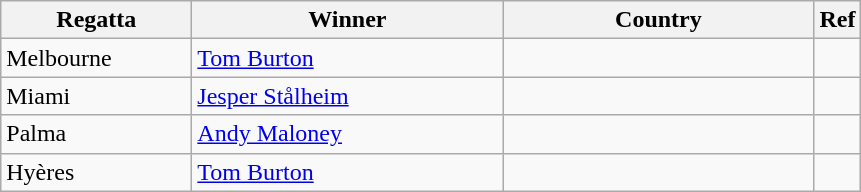<table class="wikitable">
<tr>
<th width=120>Regatta</th>
<th width=200px>Winner</th>
<th width=200px>Country</th>
<th>Ref</th>
</tr>
<tr>
<td>Melbourne</td>
<td><a href='#'>Tom Burton</a></td>
<td></td>
<td></td>
</tr>
<tr>
<td>Miami</td>
<td><a href='#'>Jesper Stålheim</a></td>
<td></td>
<td></td>
</tr>
<tr>
<td>Palma</td>
<td><a href='#'>Andy Maloney</a></td>
<td></td>
<td></td>
</tr>
<tr>
<td>Hyères</td>
<td><a href='#'>Tom Burton</a></td>
<td></td>
<td></td>
</tr>
</table>
